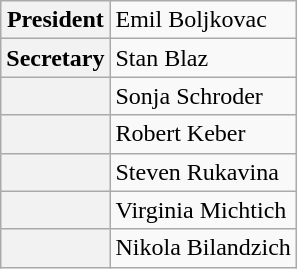<table class="wikitable">
<tr>
<th>President</th>
<td>Emil Boljkovac</td>
</tr>
<tr>
<th>Secretary</th>
<td>Stan Blaz</td>
</tr>
<tr>
<th></th>
<td>Sonja Schroder</td>
</tr>
<tr>
<th></th>
<td>Robert Keber</td>
</tr>
<tr>
<th></th>
<td>Steven Rukavina</td>
</tr>
<tr>
<th></th>
<td>Virginia Michtich</td>
</tr>
<tr>
<th></th>
<td>Nikola Bilandzich</td>
</tr>
</table>
